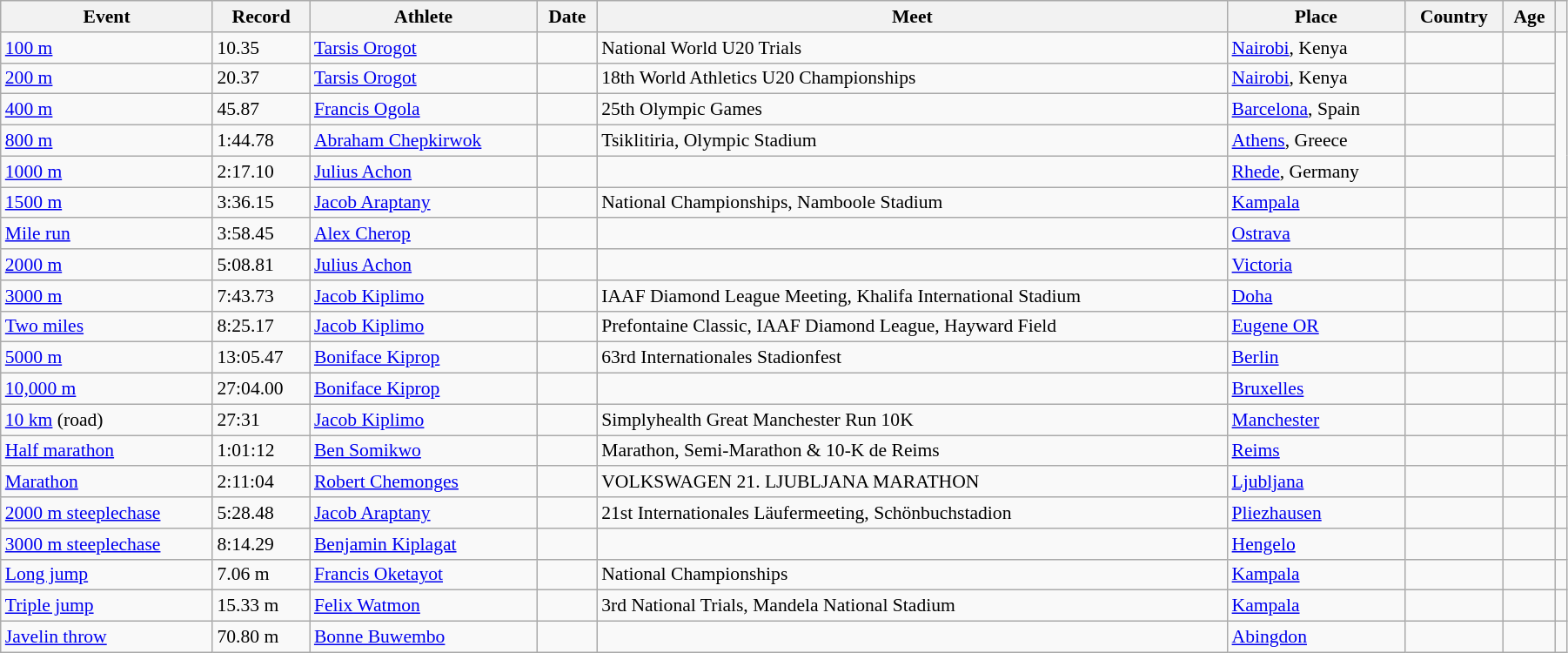<table class="wikitable sortable" style="font-size: 90%; width: 95%;">
<tr>
<th>Event</th>
<th>Record</th>
<th>Athlete</th>
<th>Date</th>
<th>Meet</th>
<th>Place</th>
<th>Country</th>
<th>Age</th>
<th></th>
</tr>
<tr>
<td><a href='#'>100 m</a></td>
<td>10.35 </td>
<td><a href='#'>Tarsis Orogot</a></td>
<td></td>
<td>National World U20 Trials</td>
<td><a href='#'>Nairobi</a>, Kenya</td>
<td></td>
<td></td>
</tr>
<tr>
<td><a href='#'>200 m</a></td>
<td>20.37 </td>
<td><a href='#'>Tarsis Orogot</a></td>
<td></td>
<td>18th World Athletics U20 Championships</td>
<td><a href='#'>Nairobi</a>, Kenya</td>
<td></td>
<td></td>
</tr>
<tr>
<td><a href='#'>400 m</a></td>
<td>45.87</td>
<td><a href='#'>Francis Ogola</a></td>
<td></td>
<td>25th Olympic Games</td>
<td><a href='#'>Barcelona</a>, Spain</td>
<td></td>
<td></td>
</tr>
<tr>
<td><a href='#'>800 m</a></td>
<td>1:44.78</td>
<td><a href='#'>Abraham Chepkirwok</a></td>
<td></td>
<td>Tsiklitiria, Olympic Stadium</td>
<td><a href='#'>Athens</a>, Greece</td>
<td></td>
<td></td>
</tr>
<tr>
<td><a href='#'>1000 m</a></td>
<td>2:17.10</td>
<td><a href='#'>Julius Achon</a></td>
<td></td>
<td></td>
<td><a href='#'>Rhede</a>, Germany</td>
<td></td>
<td></td>
</tr>
<tr>
<td><a href='#'>1500 m</a></td>
<td>3:36.15 </td>
<td><a href='#'>Jacob Araptany</a></td>
<td></td>
<td>National Championships, Namboole Stadium</td>
<td><a href='#'>Kampala</a></td>
<td></td>
<td></td>
<td></td>
</tr>
<tr>
<td><a href='#'>Mile run</a></td>
<td>3:58.45</td>
<td><a href='#'>Alex Cherop</a></td>
<td></td>
<td></td>
<td><a href='#'>Ostrava</a></td>
<td></td>
<td></td>
<td></td>
</tr>
<tr>
<td><a href='#'>2000 m</a></td>
<td>5:08.81</td>
<td><a href='#'>Julius Achon</a></td>
<td></td>
<td></td>
<td><a href='#'>Victoria</a></td>
<td></td>
<td></td>
<td></td>
</tr>
<tr>
<td><a href='#'>3000 m</a></td>
<td>7:43.73</td>
<td><a href='#'>Jacob Kiplimo</a></td>
<td></td>
<td>IAAF Diamond League Meeting, Khalifa International Stadium</td>
<td><a href='#'>Doha</a></td>
<td></td>
<td></td>
<td></td>
</tr>
<tr>
<td><a href='#'>Two miles</a></td>
<td>8:25.17</td>
<td><a href='#'>Jacob Kiplimo</a></td>
<td></td>
<td>Prefontaine Classic, IAAF Diamond League, Hayward Field</td>
<td><a href='#'>Eugene OR</a></td>
<td></td>
<td></td>
<td></td>
</tr>
<tr>
<td><a href='#'>5000 m</a></td>
<td>13:05.47</td>
<td><a href='#'>Boniface Kiprop</a></td>
<td></td>
<td>63rd Internationales Stadionfest</td>
<td><a href='#'>Berlin</a></td>
<td></td>
<td></td>
<td></td>
</tr>
<tr>
<td><a href='#'>10,000 m</a></td>
<td>27:04.00</td>
<td><a href='#'>Boniface Kiprop</a></td>
<td></td>
<td></td>
<td><a href='#'>Bruxelles</a></td>
<td></td>
<td></td>
<td></td>
</tr>
<tr>
<td><a href='#'>10 km</a> (road)</td>
<td>27:31</td>
<td><a href='#'>Jacob Kiplimo</a></td>
<td></td>
<td>Simplyhealth Great Manchester Run 10K</td>
<td><a href='#'>Manchester</a></td>
<td></td>
<td></td>
<td></td>
</tr>
<tr>
<td><a href='#'>Half marathon</a></td>
<td>1:01:12</td>
<td><a href='#'>Ben Somikwo</a></td>
<td></td>
<td>Marathon, Semi-Marathon & 10-K de Reims</td>
<td><a href='#'>Reims</a></td>
<td></td>
<td></td>
<td></td>
</tr>
<tr>
<td><a href='#'>Marathon</a></td>
<td>2:11:04</td>
<td><a href='#'>Robert Chemonges</a></td>
<td></td>
<td>VOLKSWAGEN 21. LJUBLJANA MARATHON</td>
<td><a href='#'>Ljubljana</a></td>
<td></td>
<td></td>
<td></td>
</tr>
<tr>
<td><a href='#'>2000 m steeplechase</a></td>
<td>5:28.48</td>
<td><a href='#'>Jacob Araptany</a></td>
<td></td>
<td>21st Internationales Läufermeeting, Schönbuchstadion</td>
<td><a href='#'>Pliezhausen</a></td>
<td></td>
<td></td>
<td></td>
</tr>
<tr>
<td><a href='#'>3000 m steeplechase</a></td>
<td>8:14.29</td>
<td><a href='#'>Benjamin Kiplagat</a></td>
<td></td>
<td></td>
<td><a href='#'>Hengelo</a></td>
<td></td>
<td></td>
<td></td>
</tr>
<tr>
<td><a href='#'>Long jump</a></td>
<td>7.06 m </td>
<td><a href='#'>Francis Oketayot</a></td>
<td></td>
<td>National Championships</td>
<td><a href='#'>Kampala</a></td>
<td></td>
<td></td>
<td></td>
</tr>
<tr>
<td><a href='#'>Triple jump</a></td>
<td>15.33 m </td>
<td><a href='#'>Felix Watmon</a></td>
<td></td>
<td>3rd National Trials, Mandela National Stadium</td>
<td><a href='#'>Kampala</a></td>
<td></td>
<td></td>
<td></td>
</tr>
<tr>
<td><a href='#'>Javelin throw</a></td>
<td>70.80 m</td>
<td><a href='#'>Bonne Buwembo</a></td>
<td></td>
<td></td>
<td><a href='#'>Abingdon</a></td>
<td></td>
<td></td>
<td></td>
</tr>
</table>
